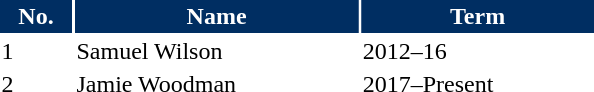<table class="toccolours" style="width:25em">
<tr>
<th style="background:#002e62;color:white;border:#002e62 1px solid">No.</th>
<th style="background:#002e62;color:white;border:#002e62 1px solid">Name</th>
<th style="background:#002e62;color:white;border:#002e62 1px solid">Term</th>
</tr>
<tr>
<td>1</td>
<td> Samuel Wilson</td>
<td>2012–16</td>
</tr>
<tr>
<td>2</td>
<td> Jamie Woodman</td>
<td>2017–Present</td>
</tr>
<tr>
</tr>
</table>
